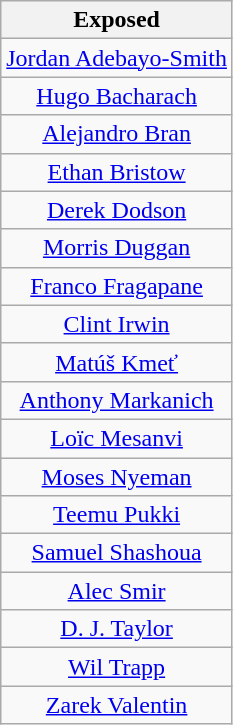<table class="wikitable" style="text-align:center">
<tr>
<th>Exposed</th>
</tr>
<tr>
<td><a href='#'>Jordan Adebayo-Smith</a></td>
</tr>
<tr>
<td><a href='#'>Hugo Bacharach</a></td>
</tr>
<tr>
<td><a href='#'>Alejandro Bran</a></td>
</tr>
<tr>
<td><a href='#'>Ethan Bristow</a></td>
</tr>
<tr>
<td><a href='#'>Derek Dodson</a></td>
</tr>
<tr>
<td><a href='#'>Morris Duggan</a></td>
</tr>
<tr>
<td><a href='#'>Franco Fragapane</a></td>
</tr>
<tr>
<td><a href='#'>Clint Irwin</a></td>
</tr>
<tr>
<td><a href='#'>Matúš Kmeť</a></td>
</tr>
<tr>
<td><a href='#'>Anthony Markanich</a></td>
</tr>
<tr>
<td><a href='#'>Loïc Mesanvi</a></td>
</tr>
<tr>
<td><a href='#'>Moses Nyeman</a></td>
</tr>
<tr>
<td><a href='#'>Teemu Pukki</a></td>
</tr>
<tr>
<td><a href='#'>Samuel Shashoua</a></td>
</tr>
<tr>
<td><a href='#'>Alec Smir</a></td>
</tr>
<tr>
<td><a href='#'>D. J. Taylor</a></td>
</tr>
<tr>
<td><a href='#'>Wil Trapp</a></td>
</tr>
<tr>
<td><a href='#'>Zarek Valentin</a></td>
</tr>
</table>
